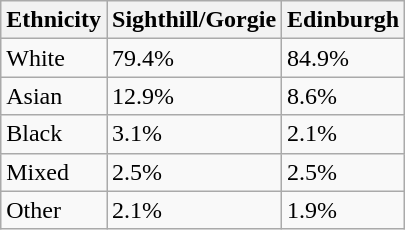<table class="wikitable">
<tr>
<th>Ethnicity</th>
<th>Sighthill/Gorgie</th>
<th>Edinburgh</th>
</tr>
<tr>
<td>White</td>
<td>79.4%</td>
<td>84.9%</td>
</tr>
<tr>
<td>Asian</td>
<td>12.9%</td>
<td>8.6%</td>
</tr>
<tr>
<td>Black</td>
<td>3.1%</td>
<td>2.1%</td>
</tr>
<tr>
<td>Mixed</td>
<td>2.5%</td>
<td>2.5%</td>
</tr>
<tr>
<td>Other</td>
<td>2.1%</td>
<td>1.9%</td>
</tr>
</table>
